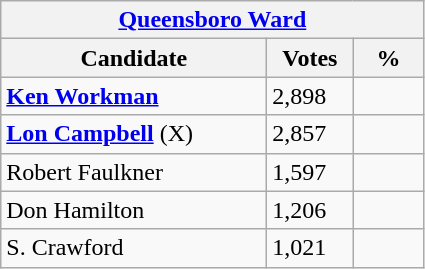<table class="wikitable">
<tr>
<th colspan="3"><a href='#'>Queensboro Ward</a></th>
</tr>
<tr>
<th style="width: 170px">Candidate</th>
<th style="width: 50px">Votes</th>
<th style="width: 40px">%</th>
</tr>
<tr>
<td><strong><a href='#'>Ken Workman</a></strong></td>
<td>2,898</td>
<td></td>
</tr>
<tr>
<td><strong><a href='#'>Lon Campbell</a></strong> (X)</td>
<td>2,857</td>
<td></td>
</tr>
<tr>
<td>Robert Faulkner</td>
<td>1,597</td>
<td></td>
</tr>
<tr>
<td>Don Hamilton</td>
<td>1,206</td>
<td></td>
</tr>
<tr>
<td>S. Crawford</td>
<td>1,021</td>
<td></td>
</tr>
</table>
